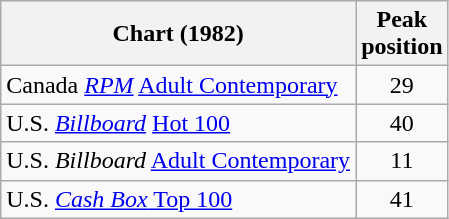<table class="wikitable sortable">
<tr>
<th>Chart (1982)</th>
<th>Peak<br>position</th>
</tr>
<tr>
<td>Canada <em><a href='#'>RPM</a></em> <a href='#'>Adult Contemporary</a></td>
<td style="text-align:center;">29</td>
</tr>
<tr>
<td>U.S. <em><a href='#'>Billboard</a></em> <a href='#'>Hot 100</a></td>
<td style="text-align:center;">40</td>
</tr>
<tr>
<td>U.S. <em>Billboard</em> <a href='#'>Adult Contemporary</a></td>
<td style="text-align:center;">11</td>
</tr>
<tr>
<td>U.S. <a href='#'><em>Cash Box</em> Top 100</a></td>
<td style="text-align:center;">41</td>
</tr>
</table>
